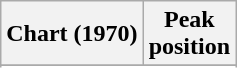<table class="wikitable sortable plainrowheaders" style="text-align:center">
<tr>
<th scope="col">Chart (1970)</th>
<th scope="col">Peak<br>position</th>
</tr>
<tr>
</tr>
<tr>
</tr>
</table>
